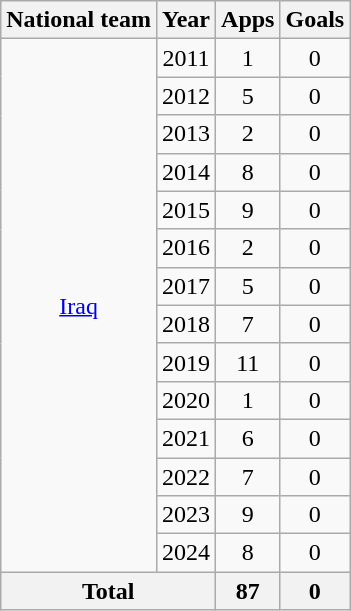<table class="wikitable" style="text-align:center">
<tr>
<th>National team</th>
<th>Year</th>
<th>Apps</th>
<th>Goals</th>
</tr>
<tr>
<td rowspan="14"><a href='#'>Iraq</a></td>
<td>2011</td>
<td>1</td>
<td>0</td>
</tr>
<tr>
<td>2012</td>
<td>5</td>
<td>0</td>
</tr>
<tr>
<td>2013</td>
<td>2</td>
<td>0</td>
</tr>
<tr>
<td>2014</td>
<td>8</td>
<td>0</td>
</tr>
<tr>
<td>2015</td>
<td>9</td>
<td>0</td>
</tr>
<tr>
<td>2016</td>
<td>2</td>
<td>0</td>
</tr>
<tr>
<td>2017</td>
<td>5</td>
<td>0</td>
</tr>
<tr>
<td>2018</td>
<td>7</td>
<td>0</td>
</tr>
<tr>
<td>2019</td>
<td>11</td>
<td>0</td>
</tr>
<tr>
<td>2020</td>
<td>1</td>
<td>0</td>
</tr>
<tr>
<td>2021</td>
<td>6</td>
<td>0</td>
</tr>
<tr>
<td>2022</td>
<td>7</td>
<td>0</td>
</tr>
<tr>
<td>2023</td>
<td>9</td>
<td>0</td>
</tr>
<tr>
<td>2024</td>
<td>8</td>
<td>0</td>
</tr>
<tr>
<th colspan="2">Total</th>
<th>87</th>
<th>0</th>
</tr>
</table>
